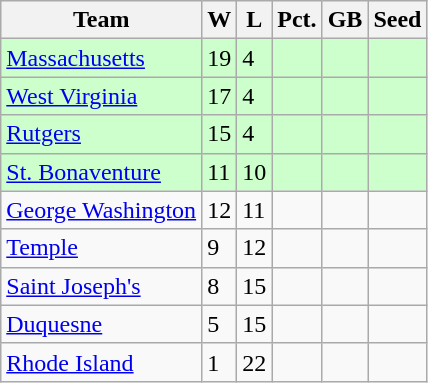<table class=wikitable>
<tr>
<th>Team</th>
<th>W</th>
<th>L</th>
<th>Pct.</th>
<th>GB</th>
<th>Seed</th>
</tr>
<tr bgcolor=#ccffcc>
<td><a href='#'>Massachusetts</a></td>
<td>19</td>
<td>4</td>
<td></td>
<td></td>
<td></td>
</tr>
<tr bgcolor=#ccffcc>
<td><a href='#'>West Virginia</a></td>
<td>17</td>
<td>4</td>
<td></td>
<td></td>
<td></td>
</tr>
<tr bgcolor=#ccffcc>
<td><a href='#'>Rutgers</a></td>
<td>15</td>
<td>4</td>
<td></td>
<td></td>
<td></td>
</tr>
<tr bgcolor=#ccffcc>
<td><a href='#'>St. Bonaventure</a></td>
<td>11</td>
<td>10</td>
<td></td>
<td></td>
<td></td>
</tr>
<tr>
<td><a href='#'>George Washington</a></td>
<td>12</td>
<td>11</td>
<td></td>
<td></td>
<td></td>
</tr>
<tr>
<td><a href='#'>Temple</a></td>
<td>9</td>
<td>12</td>
<td></td>
<td></td>
<td></td>
</tr>
<tr>
<td><a href='#'>Saint Joseph's</a></td>
<td>8</td>
<td>15</td>
<td></td>
<td></td>
<td></td>
</tr>
<tr>
<td><a href='#'>Duquesne</a></td>
<td>5</td>
<td>15</td>
<td></td>
<td></td>
<td></td>
</tr>
<tr>
<td><a href='#'>Rhode Island</a></td>
<td>1</td>
<td>22</td>
<td></td>
<td></td>
<td></td>
</tr>
</table>
